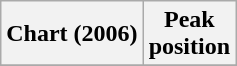<table class="wikitable plainrowheaders" style="text-align:center">
<tr>
<th>Chart (2006)</th>
<th>Peak<br>position</th>
</tr>
<tr>
</tr>
</table>
